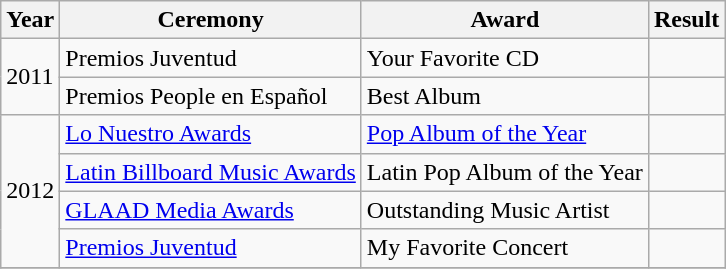<table class="wikitable">
<tr>
<th>Year</th>
<th>Ceremony</th>
<th>Award</th>
<th>Result</th>
</tr>
<tr>
<td rowspan=2>2011</td>
<td>Premios Juventud</td>
<td>Your Favorite CD</td>
<td></td>
</tr>
<tr>
<td>Premios People en Español</td>
<td>Best Album</td>
<td></td>
</tr>
<tr>
<td rowspan=4>2012</td>
<td><a href='#'>Lo Nuestro Awards</a></td>
<td><a href='#'>Pop Album of the Year</a></td>
<td></td>
</tr>
<tr>
<td><a href='#'>Latin Billboard Music Awards</a></td>
<td>Latin Pop Album of the Year</td>
<td></td>
</tr>
<tr>
<td><a href='#'>GLAAD Media Awards</a></td>
<td>Outstanding Music Artist</td>
<td></td>
</tr>
<tr>
<td><a href='#'>Premios Juventud</a></td>
<td>My Favorite Concert</td>
<td></td>
</tr>
<tr>
</tr>
</table>
